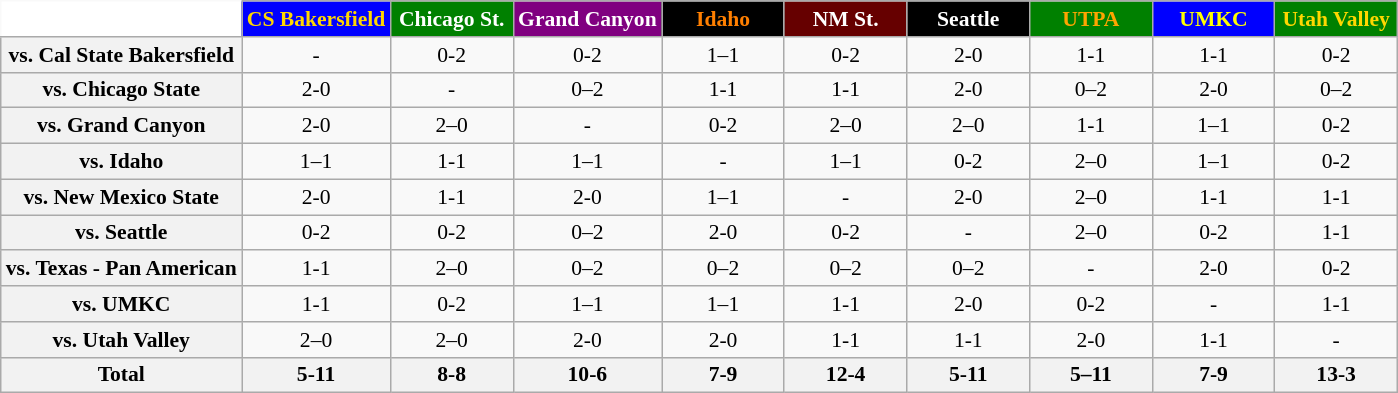<table class="wikitable" style="white-space:nowrap;font-size:90%;">
<tr>
<th colspan=1 style="background:white; border-top-style:hidden; border-left-style:hidden;"   width=75> </th>
<th style="background:blue; color:gold;"  width=75>CS Bakersfield</th>
<th style="background:green; color:white;"  width=75>Chicago St.</th>
<th style="background:purple; color:white;"  width=75>Grand Canyon</th>
<th style="background:#000000; color:#FF7F00;"  width=75>Idaho</th>
<th style="background:#660000; color:white;"  width=75>NM St.</th>
<th style="background:black; color:white;"  width=75>Seattle</th>
<th style="background:green; color:orange;"  width=75>UTPA</th>
<th style="background:blue; color:yellow;"  width=75>UMKC</th>
<th style="background:green; color:gold;"  width=75>Utah Valley</th>
</tr>
<tr style="text-align:center;">
<th>vs. Cal State Bakersfield</th>
<td>-</td>
<td>0-2</td>
<td>0-2</td>
<td>1–1</td>
<td>0-2</td>
<td>2-0</td>
<td>1-1</td>
<td>1-1</td>
<td>0-2</td>
</tr>
<tr style="text-align:center;">
<th>vs. Chicago State</th>
<td>2-0</td>
<td>-</td>
<td>0–2</td>
<td>1-1</td>
<td>1-1</td>
<td>2-0</td>
<td>0–2</td>
<td>2-0</td>
<td>0–2</td>
</tr>
<tr style="text-align:center;">
<th>vs. Grand Canyon</th>
<td>2-0</td>
<td>2–0</td>
<td>-</td>
<td>0-2</td>
<td>2–0</td>
<td>2–0</td>
<td>1-1</td>
<td>1–1</td>
<td>0-2</td>
</tr>
<tr style="text-align:center;">
<th>vs. Idaho</th>
<td>1–1</td>
<td>1-1</td>
<td>1–1</td>
<td>-</td>
<td>1–1</td>
<td>0-2</td>
<td>2–0</td>
<td>1–1</td>
<td>0-2</td>
</tr>
<tr style="text-align:center;">
<th>vs. New Mexico State</th>
<td>2-0</td>
<td>1-1</td>
<td>2-0</td>
<td>1–1</td>
<td>-</td>
<td>2-0</td>
<td>2–0</td>
<td>1-1</td>
<td>1-1</td>
</tr>
<tr style="text-align:center;">
<th>vs. Seattle</th>
<td>0-2</td>
<td>0-2</td>
<td>0–2</td>
<td>2-0</td>
<td>0-2</td>
<td>-</td>
<td>2–0</td>
<td>0-2</td>
<td>1-1</td>
</tr>
<tr style="text-align:center;">
<th>vs. Texas - Pan American</th>
<td>1-1</td>
<td>2–0</td>
<td>0–2</td>
<td>0–2</td>
<td>0–2</td>
<td>0–2</td>
<td>-</td>
<td>2-0</td>
<td>0-2</td>
</tr>
<tr style="text-align:center;">
<th>vs. UMKC</th>
<td>1-1</td>
<td>0-2</td>
<td>1–1</td>
<td>1–1</td>
<td>1-1</td>
<td>2-0</td>
<td>0-2</td>
<td>-</td>
<td>1-1</td>
</tr>
<tr style="text-align:center;">
<th>vs. Utah Valley</th>
<td>2–0</td>
<td>2–0</td>
<td>2-0</td>
<td>2-0</td>
<td>1-1</td>
<td>1-1</td>
<td>2-0</td>
<td>1-1</td>
<td>-<br></td>
</tr>
<tr style="text-align:center;">
<th>Total</th>
<th>5-11</th>
<th>8-8</th>
<th>10-6</th>
<th>7-9</th>
<th>12-4</th>
<th>5-11</th>
<th>5–11</th>
<th>7-9</th>
<th>13-3</th>
</tr>
</table>
